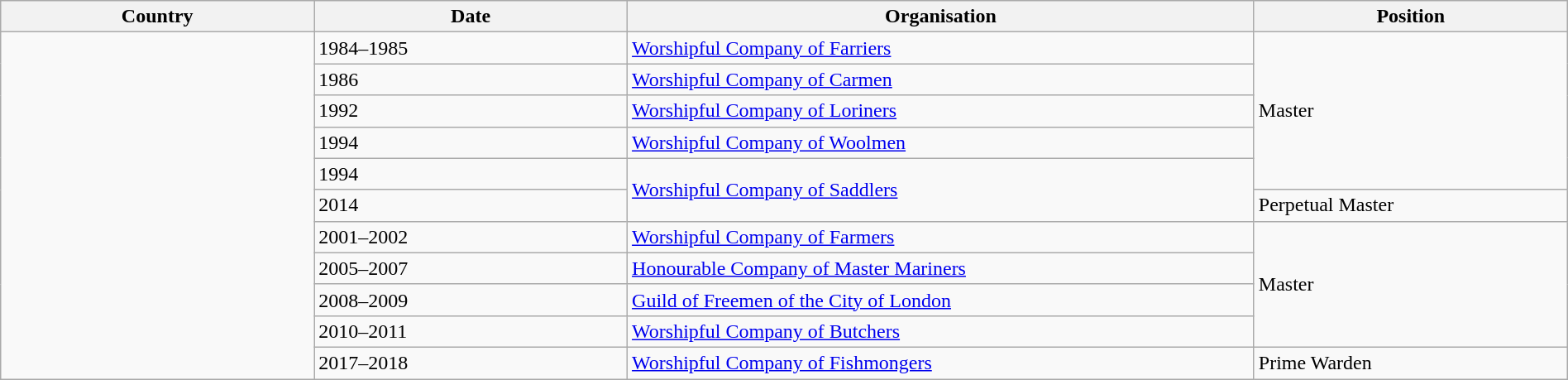<table class="wikitable" width="100%" style="margin:0.5em 1em 0.5em 0; border:1px #005566 solid; border-collapse:collapse;">
<tr>
<th bgcolor="#F5F5F5" width="20%"><span>Country</span></th>
<th bgcolor="#F5F5F5" width="20%"><span>Date</span></th>
<th bgcolor="#F5F5F5" width="40%"><span>Organisation</span></th>
<th bgcolor="#F5F5F5" width="20%"><span>Position</span></th>
</tr>
<tr>
<td rowspan="11"></td>
<td>1984–1985</td>
<td><a href='#'>Worshipful Company of Farriers</a></td>
<td rowspan="5">Master</td>
</tr>
<tr>
<td>1986</td>
<td><a href='#'>Worshipful Company of Carmen</a></td>
</tr>
<tr>
<td>1992</td>
<td><a href='#'>Worshipful Company of Loriners</a></td>
</tr>
<tr>
<td>1994</td>
<td><a href='#'>Worshipful Company of Woolmen</a></td>
</tr>
<tr>
<td>1994</td>
<td rowspan="2"><a href='#'>Worshipful Company of Saddlers</a></td>
</tr>
<tr>
<td>2014</td>
<td>Perpetual Master</td>
</tr>
<tr>
<td>2001–2002</td>
<td><a href='#'>Worshipful Company of Farmers</a></td>
<td rowspan="4">Master</td>
</tr>
<tr>
<td>2005–2007</td>
<td><a href='#'>Honourable Company of Master Mariners</a></td>
</tr>
<tr>
<td>2008–2009</td>
<td><a href='#'>Guild of Freemen of the City of London</a></td>
</tr>
<tr>
<td>2010–2011</td>
<td><a href='#'>Worshipful Company of Butchers</a></td>
</tr>
<tr>
<td>2017–2018</td>
<td><a href='#'>Worshipful Company of Fishmongers</a></td>
<td>Prime Warden</td>
</tr>
</table>
